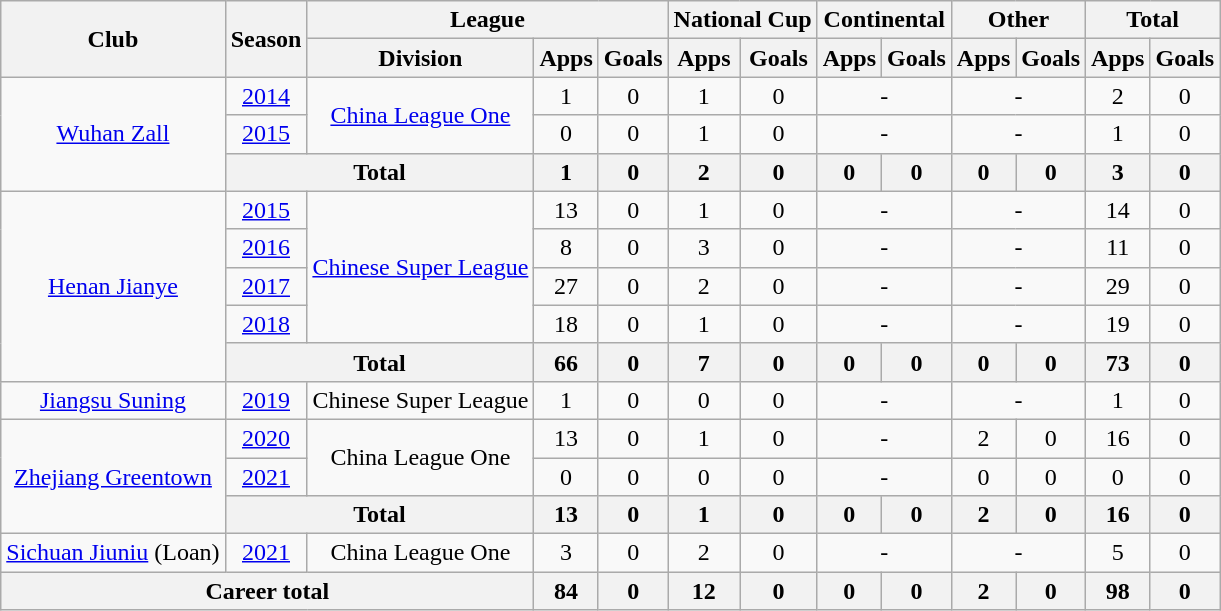<table class="wikitable" style="text-align: center">
<tr>
<th rowspan="2">Club</th>
<th rowspan="2">Season</th>
<th colspan="3">League</th>
<th colspan="2">National Cup</th>
<th colspan="2">Continental</th>
<th colspan="2">Other</th>
<th colspan="2">Total</th>
</tr>
<tr>
<th>Division</th>
<th>Apps</th>
<th>Goals</th>
<th>Apps</th>
<th>Goals</th>
<th>Apps</th>
<th>Goals</th>
<th>Apps</th>
<th>Goals</th>
<th>Apps</th>
<th>Goals</th>
</tr>
<tr>
<td rowspan=3><a href='#'>Wuhan Zall</a></td>
<td><a href='#'>2014</a></td>
<td rowspan="2"><a href='#'>China League One</a></td>
<td>1</td>
<td>0</td>
<td>1</td>
<td>0</td>
<td colspan="2">-</td>
<td colspan="2">-</td>
<td>2</td>
<td>0</td>
</tr>
<tr>
<td><a href='#'>2015</a></td>
<td>0</td>
<td>0</td>
<td>1</td>
<td>0</td>
<td colspan="2">-</td>
<td colspan="2">-</td>
<td>1</td>
<td>0</td>
</tr>
<tr>
<th colspan=2>Total</th>
<th>1</th>
<th>0</th>
<th>2</th>
<th>0</th>
<th>0</th>
<th>0</th>
<th>0</th>
<th>0</th>
<th>3</th>
<th>0</th>
</tr>
<tr>
<td rowspan=5><a href='#'>Henan Jianye</a></td>
<td><a href='#'>2015</a></td>
<td rowspan=4><a href='#'>Chinese Super League</a></td>
<td>13</td>
<td>0</td>
<td>1</td>
<td>0</td>
<td colspan="2">-</td>
<td colspan="2">-</td>
<td>14</td>
<td>0</td>
</tr>
<tr>
<td><a href='#'>2016</a></td>
<td>8</td>
<td>0</td>
<td>3</td>
<td>0</td>
<td colspan="2">-</td>
<td colspan="2">-</td>
<td>11</td>
<td>0</td>
</tr>
<tr>
<td><a href='#'>2017</a></td>
<td>27</td>
<td>0</td>
<td>2</td>
<td>0</td>
<td colspan="2">-</td>
<td colspan="2">-</td>
<td>29</td>
<td>0</td>
</tr>
<tr>
<td><a href='#'>2018</a></td>
<td>18</td>
<td>0</td>
<td>1</td>
<td>0</td>
<td colspan="2">-</td>
<td colspan="2">-</td>
<td>19</td>
<td>0</td>
</tr>
<tr>
<th colspan=2>Total</th>
<th>66</th>
<th>0</th>
<th>7</th>
<th>0</th>
<th>0</th>
<th>0</th>
<th>0</th>
<th>0</th>
<th>73</th>
<th>0</th>
</tr>
<tr>
<td><a href='#'>Jiangsu Suning</a></td>
<td><a href='#'>2019</a></td>
<td>Chinese Super League</td>
<td>1</td>
<td>0</td>
<td>0</td>
<td>0</td>
<td colspan="2">-</td>
<td colspan="2">-</td>
<td>1</td>
<td>0</td>
</tr>
<tr>
<td rowspan=3><a href='#'>Zhejiang Greentown</a></td>
<td><a href='#'>2020</a></td>
<td rowspan=2>China League One</td>
<td>13</td>
<td>0</td>
<td>1</td>
<td>0</td>
<td colspan="2">-</td>
<td>2</td>
<td>0</td>
<td>16</td>
<td>0</td>
</tr>
<tr>
<td><a href='#'>2021</a></td>
<td>0</td>
<td>0</td>
<td>0</td>
<td>0</td>
<td colspan="2">-</td>
<td>0</td>
<td>0</td>
<td>0</td>
<td>0</td>
</tr>
<tr>
<th colspan=2>Total</th>
<th>13</th>
<th>0</th>
<th>1</th>
<th>0</th>
<th>0</th>
<th>0</th>
<th>2</th>
<th>0</th>
<th>16</th>
<th>0</th>
</tr>
<tr>
<td><a href='#'>Sichuan Jiuniu</a> (Loan)</td>
<td><a href='#'>2021</a></td>
<td>China League One</td>
<td>3</td>
<td>0</td>
<td>2</td>
<td>0</td>
<td colspan="2">-</td>
<td colspan="2">-</td>
<td>5</td>
<td>0</td>
</tr>
<tr>
<th colspan=3>Career total</th>
<th>84</th>
<th>0</th>
<th>12</th>
<th>0</th>
<th>0</th>
<th>0</th>
<th>2</th>
<th>0</th>
<th>98</th>
<th>0</th>
</tr>
</table>
